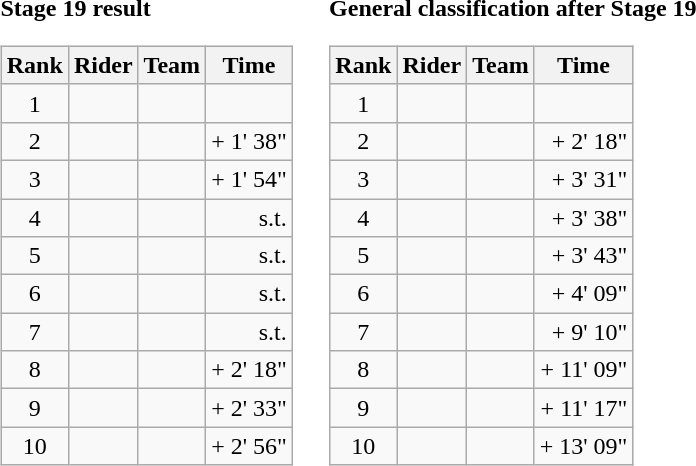<table>
<tr>
<td><strong>Stage 19 result</strong><br><table class="wikitable">
<tr>
<th scope="col">Rank</th>
<th scope="col">Rider</th>
<th scope="col">Team</th>
<th scope="col">Time</th>
</tr>
<tr>
<td style="text-align:center;">1</td>
<td></td>
<td></td>
<td style="text-align:right;"></td>
</tr>
<tr>
<td style="text-align:center;">2</td>
<td></td>
<td></td>
<td style="text-align:right;">+ 1' 38"</td>
</tr>
<tr>
<td style="text-align:center;">3</td>
<td></td>
<td></td>
<td style="text-align:right;">+ 1' 54"</td>
</tr>
<tr>
<td style="text-align:center;">4</td>
<td></td>
<td></td>
<td style="text-align:right;">s.t.</td>
</tr>
<tr>
<td style="text-align:center;">5</td>
<td></td>
<td></td>
<td style="text-align:right;">s.t.</td>
</tr>
<tr>
<td style="text-align:center;">6</td>
<td></td>
<td></td>
<td style="text-align:right;">s.t.</td>
</tr>
<tr>
<td style="text-align:center;">7</td>
<td></td>
<td></td>
<td style="text-align:right;">s.t.</td>
</tr>
<tr>
<td style="text-align:center;">8</td>
<td></td>
<td></td>
<td style="text-align:right;">+ 2' 18"</td>
</tr>
<tr>
<td style="text-align:center;">9</td>
<td></td>
<td></td>
<td style="text-align:right;">+ 2' 33"</td>
</tr>
<tr>
<td style="text-align:center;">10</td>
<td></td>
<td></td>
<td style="text-align:right;">+ 2' 56"</td>
</tr>
</table>
</td>
<td></td>
<td><strong>General classification after Stage 19</strong><br><table class="wikitable">
<tr>
<th scope="col">Rank</th>
<th scope="col">Rider</th>
<th scope="col">Team</th>
<th scope="col">Time</th>
</tr>
<tr>
<td style="text-align:center;">1</td>
<td></td>
<td></td>
<td style="text-align:right;"></td>
</tr>
<tr>
<td style="text-align:center;">2</td>
<td></td>
<td></td>
<td style="text-align:right;">+ 2' 18"</td>
</tr>
<tr>
<td style="text-align:center;">3</td>
<td></td>
<td></td>
<td style="text-align:right;">+ 3' 31"</td>
</tr>
<tr>
<td style="text-align:center;">4</td>
<td></td>
<td></td>
<td style="text-align:right;">+ 3' 38"</td>
</tr>
<tr>
<td style="text-align:center;">5</td>
<td></td>
<td></td>
<td style="text-align:right;">+ 3' 43"</td>
</tr>
<tr>
<td style="text-align:center;">6</td>
<td></td>
<td></td>
<td style="text-align:right;">+ 4' 09"</td>
</tr>
<tr>
<td style="text-align:center;">7</td>
<td></td>
<td></td>
<td style="text-align:right;">+ 9' 10"</td>
</tr>
<tr>
<td style="text-align:center;">8</td>
<td></td>
<td></td>
<td style="text-align:right;">+ 11' 09"</td>
</tr>
<tr>
<td style="text-align:center;">9</td>
<td></td>
<td></td>
<td style="text-align:right;">+ 11' 17"</td>
</tr>
<tr>
<td style="text-align:center;">10</td>
<td></td>
<td></td>
<td style="text-align:right;">+ 13' 09"</td>
</tr>
</table>
</td>
</tr>
</table>
